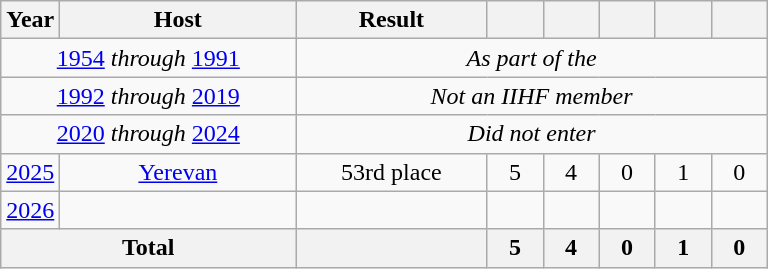<table class="wikitable" style="text-align:center">
<tr>
<th width=30>Year</th>
<th width=150>Host</th>
<th width=120>Result</th>
<th width=30></th>
<th width=30></th>
<th width=30></th>
<th width=30></th>
<th width=30></th>
</tr>
<tr>
<td colspan=2><a href='#'>1954</a> <em>through</em> <a href='#'>1991</a></td>
<td colspan=6><em>As part of the </em></td>
</tr>
<tr>
<td colspan=2><a href='#'>1992</a> <em>through</em> <a href='#'>2019</a></td>
<td colspan=6><em>Not an IIHF member</em></td>
</tr>
<tr>
<td colspan=2><a href='#'>2020</a> <em>through</em> <a href='#'>2024</a></td>
<td colspan=6><em>Did not enter</em></td>
</tr>
<tr>
<td><a href='#'>2025</a></td>
<td> <a href='#'>Yerevan</a></td>
<td>53rd place<br></td>
<td>5</td>
<td>4</td>
<td>0</td>
<td>1</td>
<td>0</td>
</tr>
<tr>
<td><a href='#'>2026</a></td>
<td></td>
<td><br></td>
<td></td>
<td></td>
<td></td>
<td></td>
<td></td>
</tr>
<tr>
<th colspan=2>Total</th>
<th></th>
<th>5</th>
<th>4</th>
<th>0</th>
<th>1</th>
<th>0</th>
</tr>
</table>
